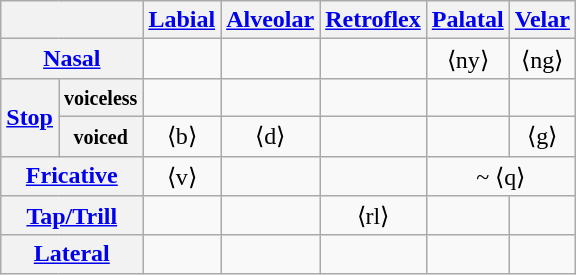<table class="wikitable"style="text-align:center">
<tr>
<th colspan="2"></th>
<th><a href='#'>Labial</a></th>
<th><a href='#'>Alveolar</a></th>
<th><a href='#'>Retroflex</a></th>
<th><a href='#'>Palatal</a></th>
<th><a href='#'>Velar</a></th>
</tr>
<tr>
<th colspan="2"><a href='#'>Nasal</a></th>
<td></td>
<td></td>
<td></td>
<td> ⟨ny⟩</td>
<td> ⟨ng⟩</td>
</tr>
<tr>
<th rowspan="2"><a href='#'>Stop</a></th>
<th><small>voiceless</small></th>
<td></td>
<td></td>
<td></td>
<td></td>
<td></td>
</tr>
<tr>
<th><small>voiced</small></th>
<td> ⟨b⟩</td>
<td> ⟨d⟩</td>
<td></td>
<td></td>
<td> ⟨g⟩</td>
</tr>
<tr>
<th colspan="2"><a href='#'>Fricative</a></th>
<td> ⟨v⟩</td>
<td></td>
<td></td>
<td colspan="2">~ ⟨q⟩</td>
</tr>
<tr>
<th colspan="2"><a href='#'>Tap/Trill</a></th>
<td></td>
<td></td>
<td> ⟨rl⟩</td>
<td></td>
<td></td>
</tr>
<tr>
<th colspan="2"><a href='#'>Lateral</a></th>
<td></td>
<td></td>
<td></td>
<td></td>
<td></td>
</tr>
</table>
